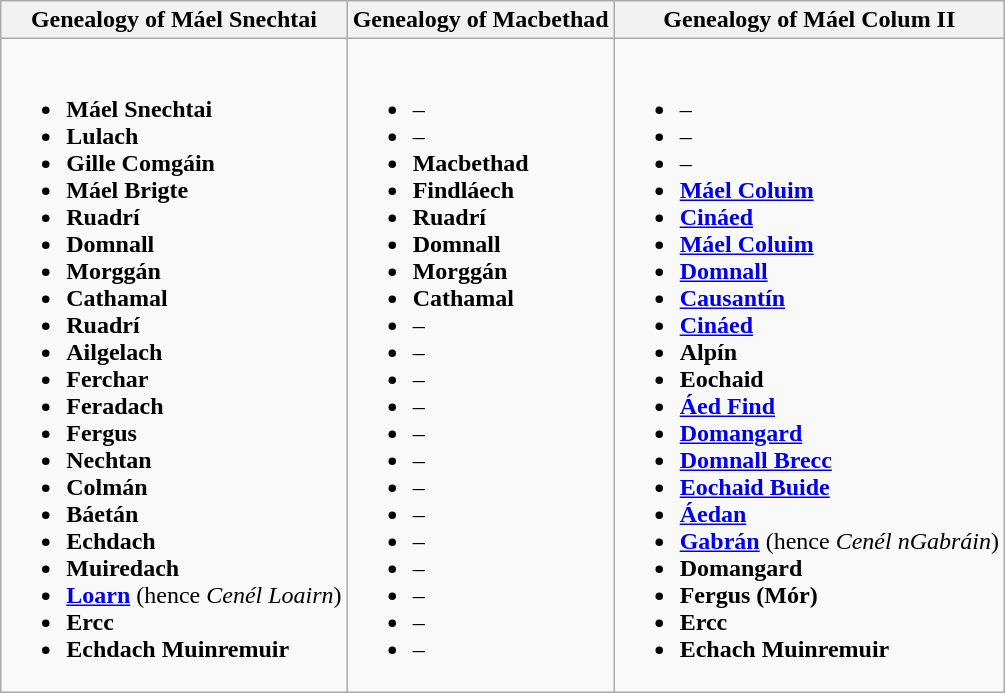<table class="wikitable">
<tr>
<th>Genealogy of Máel Snechtai</th>
<th>Genealogy of Macbethad</th>
<th>Genealogy of Máel Colum II</th>
</tr>
<tr>
<td><br><ul><li><strong>Máel Snechtai</strong></li><li><strong>Lulach</strong></li><li><strong>Gille Comgáin</strong></li><li><strong>Máel Brigte</strong></li><li><strong>Ruadrí</strong></li><li><strong>Domnall</strong></li><li><strong>Morggán</strong></li><li><strong>Cathamal</strong></li><li><strong>Ruadrí</strong></li><li><strong>Ailgelach</strong></li><li><strong>Ferchar</strong></li><li><strong>Feradach</strong></li><li><strong>Fergus</strong></li><li><strong>Nechtan</strong></li><li><strong>Colmán</strong></li><li><strong>Báetán</strong></li><li><strong>Echdach</strong></li><li><strong>Muiredach</strong></li><li><strong><a href='#'>Loarn</a></strong> (hence <em>Cenél Loairn</em>)</li><li><strong>Ercc</strong></li><li><strong>Echdach Muinremuir</strong></li></ul></td>
<td><br><ul><li>–</li><li>–</li><li><strong>Macbethad</strong></li><li><strong>Findláech</strong></li><li><strong>Ruadrí</strong></li><li><strong>Domnall</strong></li><li><strong>Morggán</strong></li><li><strong>Cathamal</strong></li><li>–</li><li>–</li><li>–</li><li>–</li><li>–</li><li>–</li><li>–</li><li>–</li><li>–</li><li>–</li><li>–</li><li>–</li><li>–</li></ul></td>
<td><br><ul><li>–</li><li>–</li><li>–</li><li><strong><a href='#'>Máel Coluim</a></strong></li><li><strong><a href='#'>Cináed</a></strong></li><li><strong><a href='#'>Máel Coluim</a></strong></li><li><strong><a href='#'>Domnall</a></strong></li><li><strong><a href='#'>Causantín</a></strong></li><li><strong><a href='#'>Cináed</a></strong></li><li><strong>Alpín</strong></li><li><strong>Eochaid</strong></li><li><strong><a href='#'>Áed Find</a></strong></li><li><strong><a href='#'>Domangard</a></strong></li><li><strong><a href='#'>Domnall Brecc</a></strong></li><li><strong><a href='#'>Eochaid Buide</a></strong></li><li><strong><a href='#'>Áedan</a></strong></li><li><strong><a href='#'>Gabrán</a></strong> (hence <em>Cenél nGabráin</em>)</li><li><strong>Domangard</strong></li><li><strong>Fergus (Mór)</strong></li><li><strong>Ercc</strong></li><li><strong> Echach Muinremuir</strong></li></ul></td>
</tr>
</table>
